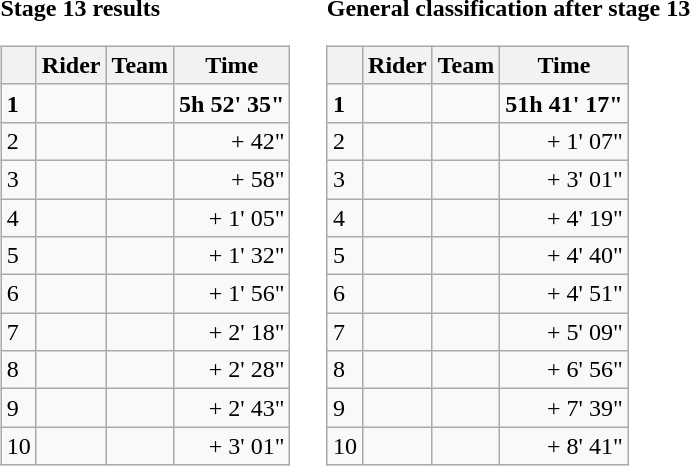<table>
<tr>
<td><strong>Stage 13 results</strong><br><table class="wikitable">
<tr>
<th></th>
<th>Rider</th>
<th>Team</th>
<th>Time</th>
</tr>
<tr>
<td><strong>1</strong></td>
<td><strong></strong></td>
<td><strong></strong></td>
<td align="right"><strong>5h 52' 35"</strong></td>
</tr>
<tr>
<td>2</td>
<td></td>
<td></td>
<td align="right">+ 42"</td>
</tr>
<tr>
<td>3</td>
<td></td>
<td></td>
<td align="right">+ 58"</td>
</tr>
<tr>
<td>4</td>
<td></td>
<td></td>
<td align="right">+ 1' 05"</td>
</tr>
<tr>
<td>5</td>
<td></td>
<td></td>
<td align="right">+ 1' 32"</td>
</tr>
<tr>
<td>6</td>
<td></td>
<td></td>
<td align="right">+ 1' 56"</td>
</tr>
<tr>
<td>7</td>
<td></td>
<td></td>
<td align="right">+ 2' 18"</td>
</tr>
<tr>
<td>8</td>
<td></td>
<td></td>
<td align="right">+ 2' 28"</td>
</tr>
<tr>
<td>9</td>
<td></td>
<td></td>
<td align="right">+ 2' 43"</td>
</tr>
<tr>
<td>10</td>
<td></td>
<td></td>
<td align="right">+ 3' 01"</td>
</tr>
</table>
</td>
<td></td>
<td><strong>General classification after stage 13</strong><br><table class="wikitable">
<tr>
<th></th>
<th>Rider</th>
<th>Team</th>
<th>Time</th>
</tr>
<tr>
<td><strong>1</strong></td>
<td><strong></strong></td>
<td><strong></strong></td>
<td align="right"><strong>51h 41' 17"</strong></td>
</tr>
<tr>
<td>2</td>
<td></td>
<td></td>
<td align="right">+ 1' 07"</td>
</tr>
<tr>
<td>3</td>
<td></td>
<td></td>
<td align="right">+ 3' 01"</td>
</tr>
<tr>
<td>4</td>
<td></td>
<td></td>
<td align="right">+ 4' 19"</td>
</tr>
<tr>
<td>5</td>
<td></td>
<td></td>
<td align="right">+ 4' 40"</td>
</tr>
<tr>
<td>6</td>
<td></td>
<td></td>
<td align="right">+ 4' 51"</td>
</tr>
<tr>
<td>7</td>
<td></td>
<td></td>
<td align="right">+ 5' 09"</td>
</tr>
<tr>
<td>8</td>
<td></td>
<td></td>
<td align="right">+ 6' 56"</td>
</tr>
<tr>
<td>9</td>
<td></td>
<td></td>
<td align="right">+ 7' 39"</td>
</tr>
<tr>
<td>10</td>
<td></td>
<td></td>
<td align="right">+ 8' 41"</td>
</tr>
</table>
</td>
</tr>
</table>
